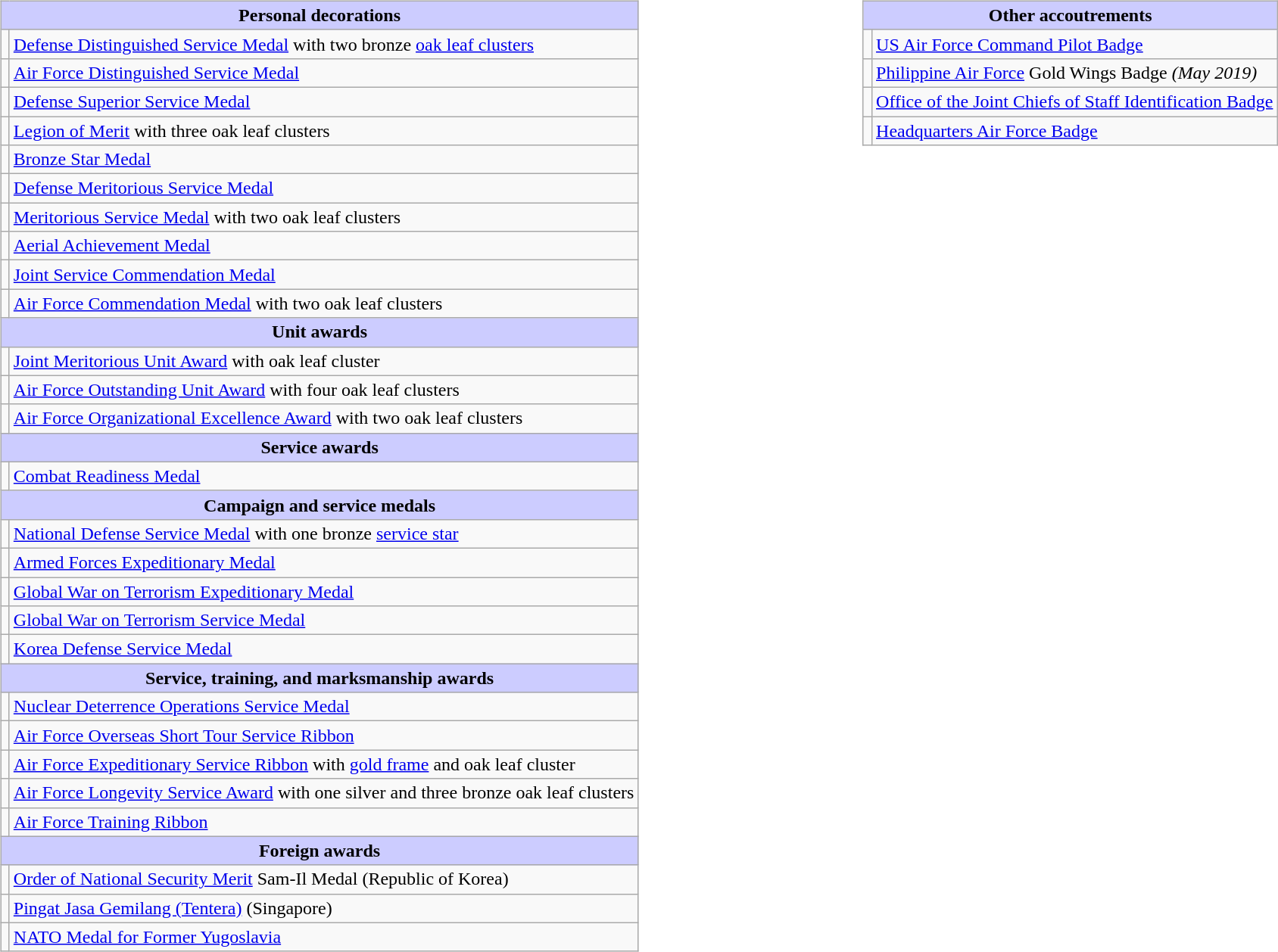<table style="width:100%;">
<tr>
<td valign="top"><br><table class="wikitable">
<tr style="background:#ccf; text-align:center;">
<td colspan=2><strong>Personal decorations</strong></td>
</tr>
<tr>
<td></td>
<td><a href='#'>Defense Distinguished Service Medal</a> with two bronze <a href='#'>oak leaf clusters</a></td>
</tr>
<tr>
<td></td>
<td><a href='#'>Air Force Distinguished Service Medal</a></td>
</tr>
<tr>
<td></td>
<td><a href='#'>Defense Superior Service Medal</a></td>
</tr>
<tr>
<td><span></span><span></span><span></span></td>
<td><a href='#'>Legion of Merit</a> with three oak leaf clusters</td>
</tr>
<tr>
<td></td>
<td><a href='#'>Bronze Star Medal</a></td>
</tr>
<tr>
<td></td>
<td><a href='#'>Defense Meritorious Service Medal</a></td>
</tr>
<tr>
<td><span></span><span></span></td>
<td><a href='#'>Meritorious Service Medal</a> with two oak leaf clusters</td>
</tr>
<tr>
<td></td>
<td><a href='#'>Aerial Achievement Medal</a></td>
</tr>
<tr>
<td></td>
<td><a href='#'>Joint Service Commendation Medal</a></td>
</tr>
<tr>
<td><span></span><span></span></td>
<td><a href='#'>Air Force Commendation Medal</a> with two oak leaf clusters</td>
</tr>
<tr style="background:#ccf; text-align:center;">
<td colspan=2><strong>Unit awards</strong></td>
</tr>
<tr>
<td></td>
<td><a href='#'>Joint Meritorious Unit Award</a> with oak leaf cluster</td>
</tr>
<tr>
<td><span></span><span></span><span></span><span></span></td>
<td><a href='#'>Air Force Outstanding Unit Award</a> with four oak leaf clusters</td>
</tr>
<tr>
<td><span></span><span></span></td>
<td><a href='#'>Air Force Organizational Excellence Award</a> with two oak leaf clusters</td>
</tr>
<tr style="background:#ccf; text-align:center;">
<td colspan=2><strong>Service awards</strong></td>
</tr>
<tr>
<td></td>
<td><a href='#'>Combat Readiness Medal</a></td>
</tr>
<tr style="background:#ccf; text-align:center;">
<td colspan=2><strong>Campaign and service medals</strong></td>
</tr>
<tr>
<td></td>
<td><a href='#'>National Defense Service Medal</a> with one bronze <a href='#'>service star</a></td>
</tr>
<tr>
<td></td>
<td><a href='#'>Armed Forces Expeditionary Medal</a></td>
</tr>
<tr>
<td></td>
<td><a href='#'>Global War on Terrorism Expeditionary Medal</a></td>
</tr>
<tr>
<td></td>
<td><a href='#'>Global War on Terrorism Service Medal</a></td>
</tr>
<tr>
<td></td>
<td><a href='#'>Korea Defense Service Medal</a></td>
</tr>
<tr style="background:#ccf; text-align:center;">
<td colspan=2><strong>Service, training, and marksmanship awards</strong></td>
</tr>
<tr>
<td></td>
<td><a href='#'>Nuclear Deterrence Operations Service Medal</a></td>
</tr>
<tr>
<td></td>
<td><a href='#'>Air Force Overseas Short Tour Service Ribbon</a></td>
</tr>
<tr>
<td></td>
<td><a href='#'>Air Force Expeditionary Service Ribbon</a> with <a href='#'>gold frame</a> and oak leaf cluster</td>
</tr>
<tr>
<td><span></span><span></span><span></span><span></span></td>
<td><a href='#'>Air Force Longevity Service Award</a> with one silver and three bronze oak leaf clusters</td>
</tr>
<tr>
<td></td>
<td><a href='#'>Air Force Training Ribbon</a></td>
</tr>
<tr style="background:#ccf; text-align:center;">
<td colspan=2><strong>Foreign awards</strong></td>
</tr>
<tr>
<td></td>
<td><a href='#'>Order of National Security Merit</a> Sam-Il Medal (Republic of Korea)</td>
</tr>
<tr>
<td></td>
<td><a href='#'>Pingat Jasa Gemilang (Tentera)</a> (Singapore)</td>
</tr>
<tr>
<td></td>
<td><a href='#'>NATO Medal for Former Yugoslavia</a></td>
</tr>
</table>
</td>
<td valign="top"><br><table class="wikitable">
<tr style="background:#ccf; text-align:center;">
<td colspan=2><strong>Other accoutrements</strong></td>
</tr>
<tr>
<td align=center></td>
<td><a href='#'>US Air Force Command Pilot Badge</a></td>
</tr>
<tr>
<td align=center></td>
<td><a href='#'>Philippine Air Force</a> Gold Wings Badge <em>(May 2019)</em></td>
</tr>
<tr>
<td align=center></td>
<td><a href='#'>Office of the Joint Chiefs of Staff Identification Badge</a></td>
</tr>
<tr>
<td align=center></td>
<td><a href='#'>Headquarters Air Force Badge</a></td>
</tr>
</table>
</td>
</tr>
</table>
